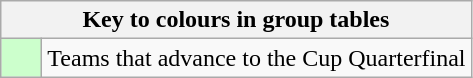<table class="wikitable" style="text-align: center;">
<tr>
<th colspan=2>Key to colours in group tables</th>
</tr>
<tr>
<td style="background:#cfc; width:20px;"></td>
<td align=left>Teams that advance to the Cup Quarterfinal</td>
</tr>
</table>
